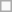<table class="wikitable">
<tr>
<td></td>
</tr>
</table>
